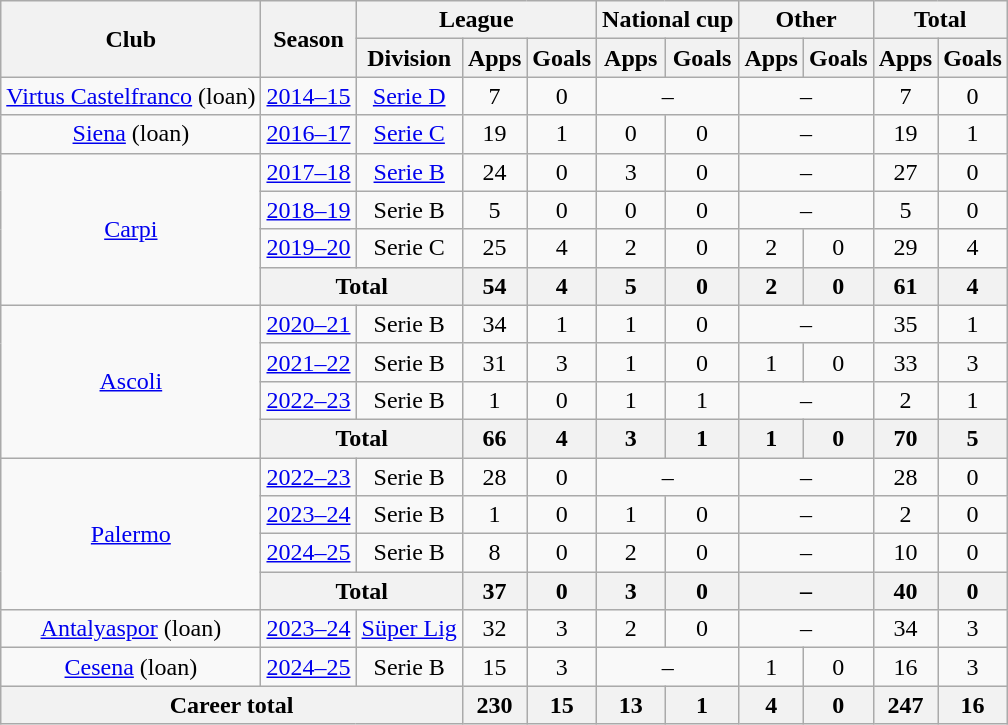<table class="wikitable" style="text-align:center">
<tr>
<th rowspan=2>Club</th>
<th rowspan=2>Season</th>
<th colspan=3>League</th>
<th colspan=2>National cup</th>
<th colspan=2>Other</th>
<th colspan=2>Total</th>
</tr>
<tr>
<th>Division</th>
<th>Apps</th>
<th>Goals</th>
<th>Apps</th>
<th>Goals</th>
<th>Apps</th>
<th>Goals</th>
<th>Apps</th>
<th>Goals</th>
</tr>
<tr>
<td><a href='#'>Virtus Castelfranco</a> (loan)</td>
<td><a href='#'>2014–15</a></td>
<td><a href='#'>Serie D</a></td>
<td>7</td>
<td>0</td>
<td colspan=2>–</td>
<td colspan=2>–</td>
<td>7</td>
<td>0</td>
</tr>
<tr>
<td><a href='#'>Siena</a> (loan)</td>
<td><a href='#'>2016–17</a></td>
<td><a href='#'>Serie C</a></td>
<td>19</td>
<td>1</td>
<td>0</td>
<td>0</td>
<td colspan=2>–</td>
<td>19</td>
<td>1</td>
</tr>
<tr>
<td rowspan=4><a href='#'>Carpi</a></td>
<td><a href='#'>2017–18</a></td>
<td><a href='#'>Serie B</a></td>
<td>24</td>
<td>0</td>
<td>3</td>
<td>0</td>
<td colspan=2>–</td>
<td>27</td>
<td>0</td>
</tr>
<tr>
<td><a href='#'>2018–19</a></td>
<td>Serie B</td>
<td>5</td>
<td>0</td>
<td>0</td>
<td>0</td>
<td colspan=2>–</td>
<td>5</td>
<td>0</td>
</tr>
<tr>
<td><a href='#'>2019–20</a></td>
<td>Serie C</td>
<td>25</td>
<td>4</td>
<td>2</td>
<td>0</td>
<td>2</td>
<td>0</td>
<td>29</td>
<td>4</td>
</tr>
<tr>
<th colspan=2>Total</th>
<th>54</th>
<th>4</th>
<th>5</th>
<th>0</th>
<th>2</th>
<th>0</th>
<th>61</th>
<th>4</th>
</tr>
<tr>
<td rowspan=4><a href='#'>Ascoli</a></td>
<td><a href='#'>2020–21</a></td>
<td>Serie B</td>
<td>34</td>
<td>1</td>
<td>1</td>
<td>0</td>
<td colspan=2>–</td>
<td>35</td>
<td>1</td>
</tr>
<tr>
<td><a href='#'>2021–22</a></td>
<td>Serie B</td>
<td>31</td>
<td>3</td>
<td>1</td>
<td>0</td>
<td>1</td>
<td>0</td>
<td>33</td>
<td>3</td>
</tr>
<tr>
<td><a href='#'>2022–23</a></td>
<td>Serie B</td>
<td>1</td>
<td>0</td>
<td>1</td>
<td>1</td>
<td colspan=2>–</td>
<td>2</td>
<td>1</td>
</tr>
<tr>
<th colspan=2>Total</th>
<th>66</th>
<th>4</th>
<th>3</th>
<th>1</th>
<th>1</th>
<th>0</th>
<th>70</th>
<th>5</th>
</tr>
<tr>
<td rowspan=4><a href='#'>Palermo</a></td>
<td><a href='#'>2022–23</a></td>
<td>Serie B</td>
<td>28</td>
<td>0</td>
<td colspan=2>–</td>
<td colspan=2>–</td>
<td>28</td>
<td>0</td>
</tr>
<tr>
<td><a href='#'>2023–24</a></td>
<td>Serie B</td>
<td>1</td>
<td>0</td>
<td>1</td>
<td>0</td>
<td colspan=2>–</td>
<td>2</td>
<td>0</td>
</tr>
<tr>
<td><a href='#'>2024–25</a></td>
<td>Serie B</td>
<td>8</td>
<td>0</td>
<td>2</td>
<td>0</td>
<td colspan=2>–</td>
<td>10</td>
<td>0</td>
</tr>
<tr>
<th colspan=2>Total</th>
<th>37</th>
<th>0</th>
<th>3</th>
<th>0</th>
<th colspan=2>–</th>
<th>40</th>
<th>0</th>
</tr>
<tr>
<td><a href='#'>Antalyaspor</a> (loan)</td>
<td><a href='#'>2023–24</a></td>
<td><a href='#'>Süper Lig</a></td>
<td>32</td>
<td>3</td>
<td>2</td>
<td>0</td>
<td colspan=2>–</td>
<td>34</td>
<td>3</td>
</tr>
<tr>
<td><a href='#'>Cesena</a> (loan)</td>
<td><a href='#'>2024–25</a></td>
<td>Serie B</td>
<td>15</td>
<td>3</td>
<td colspan=2>–</td>
<td>1</td>
<td>0</td>
<td>16</td>
<td>3</td>
</tr>
<tr>
<th colspan=3>Career total</th>
<th>230</th>
<th>15</th>
<th>13</th>
<th>1</th>
<th>4</th>
<th>0</th>
<th>247</th>
<th>16</th>
</tr>
</table>
